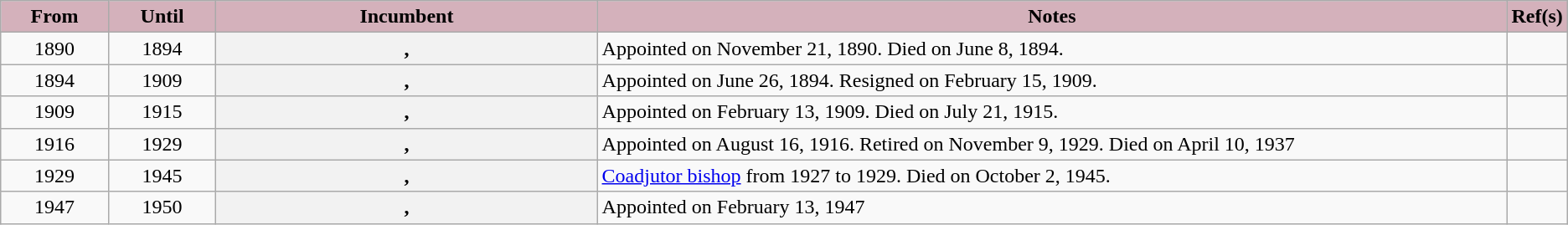<table class="wikitable sortable plainrowheaders" style="text-align:center;">
<tr>
<th scope="col" style="background-color: #D4B1BB; width: 7%">From</th>
<th scope="col" style="background-color: #D4B1BB; width: 7%">Until</th>
<th scope="col" style="background-color: #D4B1BB; width: 25%">Incumbent</th>
<th scope="col" style="background-color: #D4B1BB; width: 60%" class="unsortable">Notes</th>
<th scope="col" style="background-color: #D4B1BB" class="unsortable">Ref(s)</th>
</tr>
<tr>
<td>1890</td>
<td>1894</td>
<th scope="row">, </th>
<td style="text-align:left">Appointed on November 21, 1890. Died on June 8, 1894.</td>
<td></td>
</tr>
<tr>
<td>1894</td>
<td>1909</td>
<th scope="row">, </th>
<td style="text-align:left">Appointed on June 26, 1894. Resigned on February 15, 1909.</td>
<td></td>
</tr>
<tr>
<td>1909</td>
<td>1915</td>
<th scope="row">, </th>
<td style="text-align:left">Appointed on February 13, 1909. Died on July 21, 1915.</td>
<td></td>
</tr>
<tr>
<td>1916</td>
<td>1929</td>
<th scope="row">, </th>
<td style="text-align:left">Appointed on August 16, 1916. Retired on November 9, 1929. Died on April 10, 1937</td>
<td></td>
</tr>
<tr>
<td>1929</td>
<td>1945</td>
<th scope="row">, </th>
<td style="text-align:left"><a href='#'>Coadjutor bishop</a> from 1927 to 1929. Died on October 2, 1945.</td>
<td></td>
</tr>
<tr>
<td>1947</td>
<td>1950</td>
<th scope="row">, </th>
<td style="text-align:left">Appointed on February 13, 1947</td>
<td></td>
</tr>
</table>
